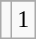<table class="wikitable">
<tr>
</tr>
<tr align=center>
<td><a href='#'><strong></strong></a></td>
<td>1</td>
</tr>
</table>
